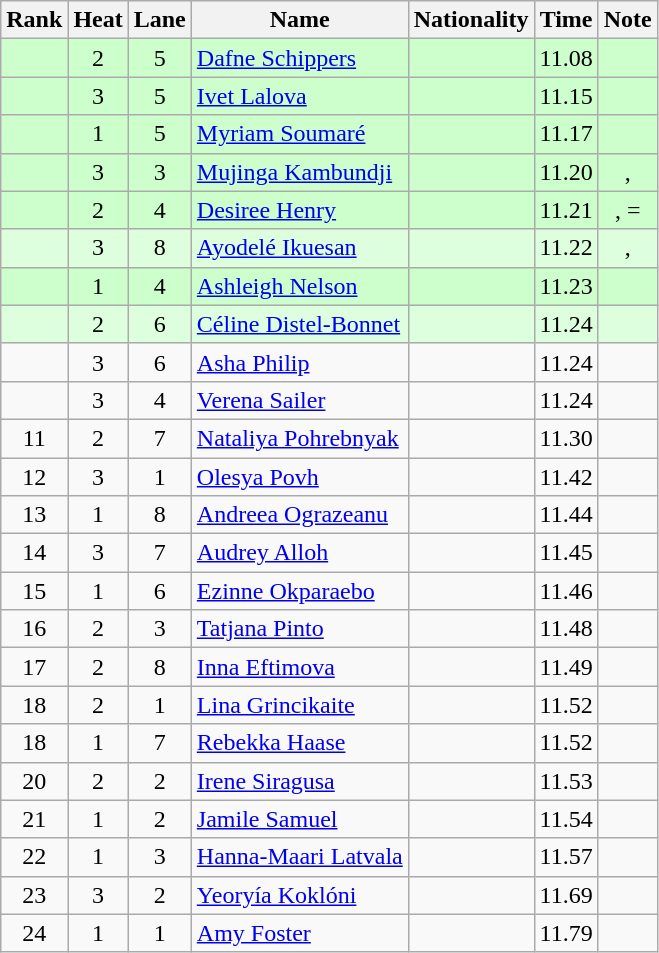<table class="wikitable sortable" style="text-align:center">
<tr>
<th>Rank</th>
<th>Heat</th>
<th>Lane</th>
<th>Name</th>
<th>Nationality</th>
<th>Time</th>
<th>Note</th>
</tr>
<tr bgcolor=ccffcc>
<td></td>
<td>2</td>
<td>5</td>
<td align=left><a href='#'>Dafne Schippers</a></td>
<td align=left></td>
<td>11.08</td>
<td></td>
</tr>
<tr bgcolor=ccffcc>
<td></td>
<td>3</td>
<td>5</td>
<td align=left><a href='#'>Ivet Lalova</a></td>
<td align=left></td>
<td>11.15</td>
<td></td>
</tr>
<tr bgcolor=ccffcc>
<td></td>
<td>1</td>
<td>5</td>
<td align=left><a href='#'>Myriam Soumaré</a></td>
<td align=left></td>
<td>11.17</td>
<td></td>
</tr>
<tr bgcolor=ccffcc>
<td></td>
<td>3</td>
<td>3</td>
<td align=left><a href='#'>Mujinga Kambundji</a></td>
<td align=left></td>
<td>11.20</td>
<td>, </td>
</tr>
<tr bgcolor=ccffcc>
<td></td>
<td>2</td>
<td>4</td>
<td align=left><a href='#'>Desiree Henry</a></td>
<td align=left></td>
<td>11.21</td>
<td>, =</td>
</tr>
<tr bgcolor=ddffdd>
<td></td>
<td>3</td>
<td>8</td>
<td align=left><a href='#'>Ayodelé Ikuesan</a></td>
<td align=left></td>
<td>11.22</td>
<td>, </td>
</tr>
<tr bgcolor=ccffcc>
<td></td>
<td>1</td>
<td>4</td>
<td align=left><a href='#'>Ashleigh Nelson</a></td>
<td align=left></td>
<td>11.23</td>
<td></td>
</tr>
<tr bgcolor=ddffdd>
<td></td>
<td>2</td>
<td>6</td>
<td align=left><a href='#'>Céline Distel-Bonnet</a></td>
<td align=left></td>
<td>11.24</td>
<td></td>
</tr>
<tr>
<td></td>
<td>3</td>
<td>6</td>
<td align=left><a href='#'>Asha Philip</a></td>
<td align=left></td>
<td>11.24</td>
<td></td>
</tr>
<tr>
<td></td>
<td>3</td>
<td>4</td>
<td align=left><a href='#'>Verena Sailer</a></td>
<td align=left></td>
<td>11.24</td>
<td></td>
</tr>
<tr>
<td>11</td>
<td>2</td>
<td>7</td>
<td align=left><a href='#'>Nataliya Pohrebnyak</a></td>
<td align=left></td>
<td>11.30</td>
<td></td>
</tr>
<tr>
<td>12</td>
<td>3</td>
<td>1</td>
<td align=left><a href='#'>Olesya Povh</a></td>
<td align=left></td>
<td>11.42</td>
<td></td>
</tr>
<tr>
<td>13</td>
<td>1</td>
<td>8</td>
<td align=left><a href='#'>Andreea Ograzeanu</a></td>
<td align=left></td>
<td>11.44</td>
<td></td>
</tr>
<tr>
<td>14</td>
<td>3</td>
<td>7</td>
<td align=left><a href='#'>Audrey Alloh</a></td>
<td align=left></td>
<td>11.45</td>
<td></td>
</tr>
<tr>
<td>15</td>
<td>1</td>
<td>6</td>
<td align=left><a href='#'>Ezinne Okparaebo</a></td>
<td align=left></td>
<td>11.46</td>
<td></td>
</tr>
<tr>
<td>16</td>
<td>2</td>
<td>3</td>
<td align=left><a href='#'>Tatjana Pinto</a></td>
<td align=left></td>
<td>11.48</td>
<td></td>
</tr>
<tr>
<td>17</td>
<td>2</td>
<td>8</td>
<td align=left><a href='#'>Inna Eftimova</a></td>
<td align=left></td>
<td>11.49</td>
<td></td>
</tr>
<tr>
<td>18</td>
<td>2</td>
<td>1</td>
<td align=left><a href='#'>Lina Grincikaite</a></td>
<td align=left></td>
<td>11.52</td>
<td></td>
</tr>
<tr>
<td>18</td>
<td>1</td>
<td>7</td>
<td align=left><a href='#'>Rebekka Haase</a></td>
<td align=left></td>
<td>11.52</td>
<td></td>
</tr>
<tr>
<td>20</td>
<td>2</td>
<td>2</td>
<td align=left><a href='#'>Irene Siragusa</a></td>
<td align=left></td>
<td>11.53</td>
<td></td>
</tr>
<tr>
<td>21</td>
<td>1</td>
<td>2</td>
<td align=left><a href='#'>Jamile Samuel</a></td>
<td align=left></td>
<td>11.54</td>
<td></td>
</tr>
<tr>
<td>22</td>
<td>1</td>
<td>3</td>
<td align=left><a href='#'>Hanna-Maari Latvala</a></td>
<td align=left></td>
<td>11.57</td>
<td></td>
</tr>
<tr>
<td>23</td>
<td>3</td>
<td>2</td>
<td align=left><a href='#'>Yeoryía Koklóni</a></td>
<td align=left></td>
<td>11.69</td>
<td></td>
</tr>
<tr>
<td>24</td>
<td>1</td>
<td>1</td>
<td align=left><a href='#'>Amy Foster</a></td>
<td align=left></td>
<td>11.79</td>
<td></td>
</tr>
</table>
